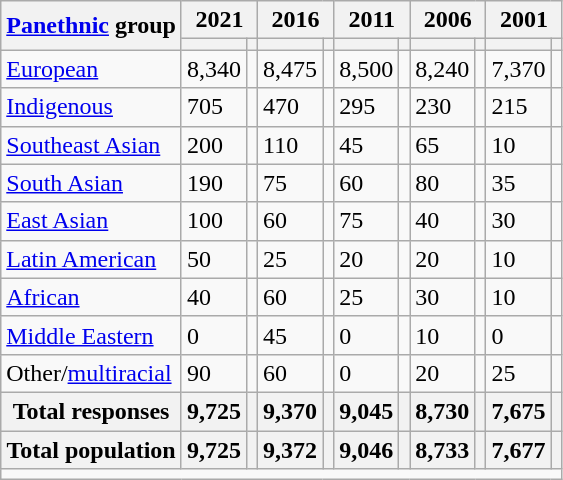<table class="wikitable collapsible sortable">
<tr>
<th rowspan="2"><a href='#'>Panethnic</a> group</th>
<th colspan="2">2021</th>
<th colspan="2">2016</th>
<th colspan="2">2011</th>
<th colspan="2">2006</th>
<th colspan="2">2001</th>
</tr>
<tr>
<th><a href='#'></a></th>
<th></th>
<th></th>
<th></th>
<th></th>
<th></th>
<th></th>
<th></th>
<th></th>
<th></th>
</tr>
<tr>
<td><a href='#'>European</a></td>
<td>8,340</td>
<td></td>
<td>8,475</td>
<td></td>
<td>8,500</td>
<td></td>
<td>8,240</td>
<td></td>
<td>7,370</td>
<td></td>
</tr>
<tr>
<td><a href='#'>Indigenous</a></td>
<td>705</td>
<td></td>
<td>470</td>
<td></td>
<td>295</td>
<td></td>
<td>230</td>
<td></td>
<td>215</td>
<td></td>
</tr>
<tr>
<td><a href='#'>Southeast Asian</a></td>
<td>200</td>
<td></td>
<td>110</td>
<td></td>
<td>45</td>
<td></td>
<td>65</td>
<td></td>
<td>10</td>
<td></td>
</tr>
<tr>
<td><a href='#'>South Asian</a></td>
<td>190</td>
<td></td>
<td>75</td>
<td></td>
<td>60</td>
<td></td>
<td>80</td>
<td></td>
<td>35</td>
<td></td>
</tr>
<tr>
<td><a href='#'>East Asian</a></td>
<td>100</td>
<td></td>
<td>60</td>
<td></td>
<td>75</td>
<td></td>
<td>40</td>
<td></td>
<td>30</td>
<td></td>
</tr>
<tr>
<td><a href='#'>Latin American</a></td>
<td>50</td>
<td></td>
<td>25</td>
<td></td>
<td>20</td>
<td></td>
<td>20</td>
<td></td>
<td>10</td>
<td></td>
</tr>
<tr>
<td><a href='#'>African</a></td>
<td>40</td>
<td></td>
<td>60</td>
<td></td>
<td>25</td>
<td></td>
<td>30</td>
<td></td>
<td>10</td>
<td></td>
</tr>
<tr>
<td><a href='#'>Middle Eastern</a></td>
<td>0</td>
<td></td>
<td>45</td>
<td></td>
<td>0</td>
<td></td>
<td>10</td>
<td></td>
<td>0</td>
<td></td>
</tr>
<tr>
<td>Other/<a href='#'>multiracial</a></td>
<td>90</td>
<td></td>
<td>60</td>
<td></td>
<td>0</td>
<td></td>
<td>20</td>
<td></td>
<td>25</td>
<td></td>
</tr>
<tr>
<th>Total responses</th>
<th>9,725</th>
<th></th>
<th>9,370</th>
<th></th>
<th>9,045</th>
<th></th>
<th>8,730</th>
<th></th>
<th>7,675</th>
<th></th>
</tr>
<tr class="sortbottom">
<th>Total population</th>
<th>9,725</th>
<th></th>
<th>9,372</th>
<th></th>
<th>9,046</th>
<th></th>
<th>8,733</th>
<th></th>
<th>7,677</th>
<th></th>
</tr>
<tr class="sortbottom">
<td colspan="11"></td>
</tr>
</table>
